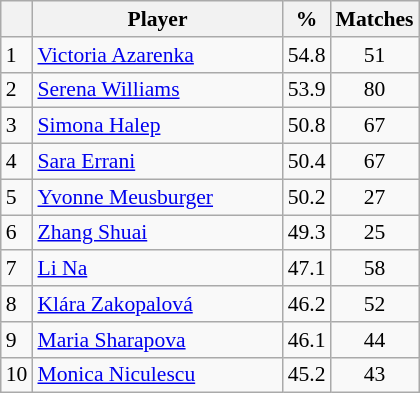<table class="wikitable sortable" style=font-size:90%>
<tr>
<th></th>
<th width=160>Player</th>
<th width=20>%</th>
<th>Matches</th>
</tr>
<tr>
<td>1</td>
<td> <a href='#'>Victoria Azarenka</a></td>
<td>54.8</td>
<td align=center>51</td>
</tr>
<tr>
<td>2</td>
<td> <a href='#'>Serena Williams</a></td>
<td>53.9</td>
<td align=center>80</td>
</tr>
<tr>
<td>3</td>
<td> <a href='#'>Simona Halep</a></td>
<td>50.8</td>
<td align=center>67</td>
</tr>
<tr>
<td>4</td>
<td> <a href='#'>Sara Errani</a></td>
<td>50.4</td>
<td align=center>67</td>
</tr>
<tr>
<td>5</td>
<td> <a href='#'>Yvonne Meusburger</a></td>
<td>50.2</td>
<td align=center>27</td>
</tr>
<tr>
<td>6</td>
<td> <a href='#'>Zhang Shuai</a></td>
<td>49.3</td>
<td align=center>25</td>
</tr>
<tr>
<td>7</td>
<td> <a href='#'>Li Na</a></td>
<td>47.1</td>
<td align=center>58</td>
</tr>
<tr>
<td>8</td>
<td> <a href='#'>Klára Zakopalová</a></td>
<td>46.2</td>
<td align=center>52</td>
</tr>
<tr>
<td>9</td>
<td> <a href='#'>Maria Sharapova</a></td>
<td>46.1</td>
<td align=center>44</td>
</tr>
<tr>
<td>10</td>
<td> <a href='#'>Monica Niculescu</a></td>
<td>45.2</td>
<td align=center>43</td>
</tr>
</table>
